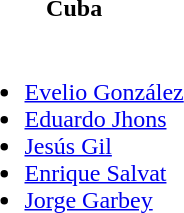<table>
<tr>
<th>Cuba</th>
</tr>
<tr>
<td><br><ul><li><a href='#'>Evelio González</a></li><li><a href='#'>Eduardo Jhons</a></li><li><a href='#'>Jesús Gil</a></li><li><a href='#'>Enrique Salvat</a></li><li><a href='#'>Jorge Garbey</a></li></ul></td>
</tr>
</table>
